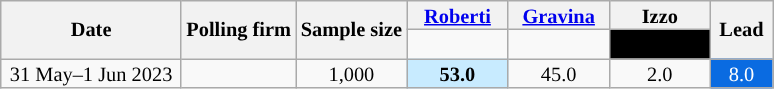<table class=wikitable style="text-align:center;font-size:85%;line-height:13px">
<tr>
<th rowspan="2" style="width:114px;">Date</th>
<th rowspan="2">Polling firm</th>
<th rowspan="2">Sample size</th>
<th style="width:61px;"><a href='#'>Roberti</a></th>
<th style="width:61px;"><a href='#'>Gravina</a></th>
<th style="width:61px;">Izzo</th>
<th rowspan="2" style="width:35px;">Lead</th>
</tr>
<tr>
<td></td>
<td></td>
<td bgcolor="black"><br></td>
</tr>
<tr>
<td>31 May–1 Jun 2023</td>
<td></td>
<td>1,000</td>
<td style="background:#C8EBFF"><strong>53.0</strong></td>
<td>45.0</td>
<td>2.0</td>
<td style="background:#0A6BE1; color:white;">8.0</td>
</tr>
</table>
